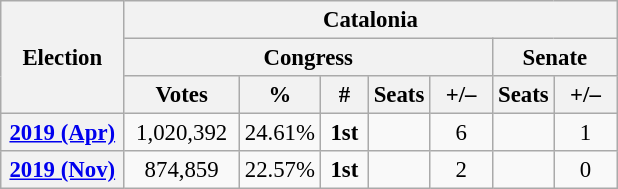<table class="wikitable" style="font-size:95%; text-align:center;">
<tr>
<th rowspan="3" width="75">Election</th>
<th colspan="7">Catalonia</th>
</tr>
<tr>
<th colspan="5">Congress</th>
<th colspan="2">Senate</th>
</tr>
<tr>
<th width="70">Votes</th>
<th width="35">%</th>
<th width="25">#</th>
<th>Seats</th>
<th width="35">+/–</th>
<th>Seats</th>
<th width="35">+/–</th>
</tr>
<tr>
<th><a href='#'>2019 (Apr)</a></th>
<td>1,020,392</td>
<td>24.61%</td>
<td><strong>1st</strong></td>
<td></td>
<td>6</td>
<td></td>
<td>1</td>
</tr>
<tr>
<th><a href='#'>2019 (Nov)</a></th>
<td>874,859</td>
<td>22.57%</td>
<td><strong>1st</strong></td>
<td></td>
<td>2</td>
<td></td>
<td>0</td>
</tr>
</table>
